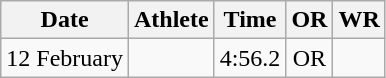<table class="wikitable" style="text-align:center">
<tr>
<th>Date</th>
<th>Athlete</th>
<th>Time</th>
<th>OR</th>
<th>WR</th>
</tr>
<tr>
<td>12 February</td>
<td></td>
<td>4:56.2</td>
<td>OR</td>
<td></td>
</tr>
</table>
